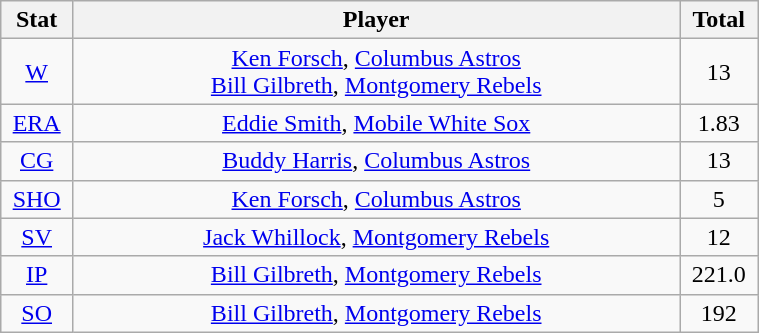<table class="wikitable" width="40%" style="text-align:center;">
<tr>
<th width="5%">Stat</th>
<th width="60%">Player</th>
<th width="5%">Total</th>
</tr>
<tr>
<td><a href='#'>W</a></td>
<td><a href='#'>Ken Forsch</a>, <a href='#'>Columbus Astros</a> <br> <a href='#'>Bill Gilbreth</a>, <a href='#'>Montgomery Rebels</a></td>
<td>13</td>
</tr>
<tr>
<td><a href='#'>ERA</a></td>
<td><a href='#'>Eddie Smith</a>, <a href='#'>Mobile White Sox</a></td>
<td>1.83</td>
</tr>
<tr>
<td><a href='#'>CG</a></td>
<td><a href='#'>Buddy Harris</a>, <a href='#'>Columbus Astros</a></td>
<td>13</td>
</tr>
<tr>
<td><a href='#'>SHO</a></td>
<td><a href='#'>Ken Forsch</a>, <a href='#'>Columbus Astros</a></td>
<td>5</td>
</tr>
<tr>
<td><a href='#'>SV</a></td>
<td><a href='#'>Jack Whillock</a>, <a href='#'>Montgomery Rebels</a></td>
<td>12</td>
</tr>
<tr>
<td><a href='#'>IP</a></td>
<td><a href='#'>Bill Gilbreth</a>, <a href='#'>Montgomery Rebels</a></td>
<td>221.0</td>
</tr>
<tr>
<td><a href='#'>SO</a></td>
<td><a href='#'>Bill Gilbreth</a>, <a href='#'>Montgomery Rebels</a></td>
<td>192</td>
</tr>
</table>
